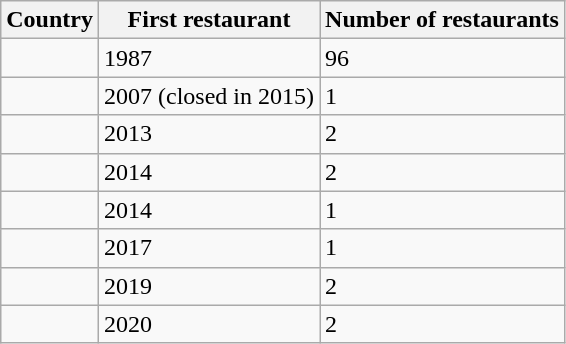<table class="wikitable sortable">
<tr>
<th>Country</th>
<th>First restaurant</th>
<th>Number of restaurants</th>
</tr>
<tr>
<td></td>
<td>1987</td>
<td>96</td>
</tr>
<tr>
<td></td>
<td>2007 (closed in 2015)</td>
<td>1</td>
</tr>
<tr>
<td></td>
<td>2013</td>
<td>2</td>
</tr>
<tr>
<td></td>
<td>2014</td>
<td>2</td>
</tr>
<tr>
<td></td>
<td>2014</td>
<td>1</td>
</tr>
<tr>
<td></td>
<td>2017</td>
<td>1</td>
</tr>
<tr>
<td></td>
<td>2019</td>
<td>2</td>
</tr>
<tr>
<td></td>
<td>2020</td>
<td>2</td>
</tr>
</table>
